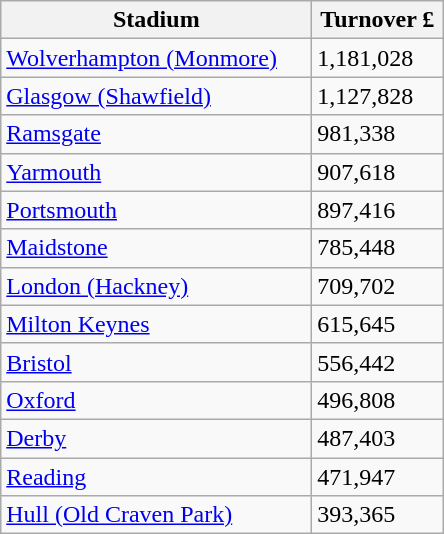<table class="wikitable">
<tr>
<th width=200>Stadium</th>
<th width=80>Turnover £</th>
</tr>
<tr>
<td><a href='#'>Wolverhampton (Monmore)</a></td>
<td>1,181,028</td>
</tr>
<tr>
<td><a href='#'>Glasgow (Shawfield)</a></td>
<td>1,127,828</td>
</tr>
<tr>
<td><a href='#'>Ramsgate</a></td>
<td>981,338</td>
</tr>
<tr>
<td><a href='#'>Yarmouth</a></td>
<td>907,618</td>
</tr>
<tr>
<td><a href='#'>Portsmouth</a></td>
<td>897,416</td>
</tr>
<tr>
<td><a href='#'>Maidstone</a></td>
<td>785,448</td>
</tr>
<tr>
<td><a href='#'>London (Hackney)</a></td>
<td>709,702</td>
</tr>
<tr>
<td><a href='#'>Milton Keynes</a></td>
<td>615,645</td>
</tr>
<tr>
<td><a href='#'>Bristol</a></td>
<td>556,442</td>
</tr>
<tr>
<td><a href='#'>Oxford</a></td>
<td>496,808</td>
</tr>
<tr>
<td><a href='#'>Derby</a></td>
<td>487,403</td>
</tr>
<tr>
<td><a href='#'>Reading</a></td>
<td>471,947</td>
</tr>
<tr>
<td><a href='#'>Hull (Old Craven Park)</a></td>
<td>393,365</td>
</tr>
</table>
